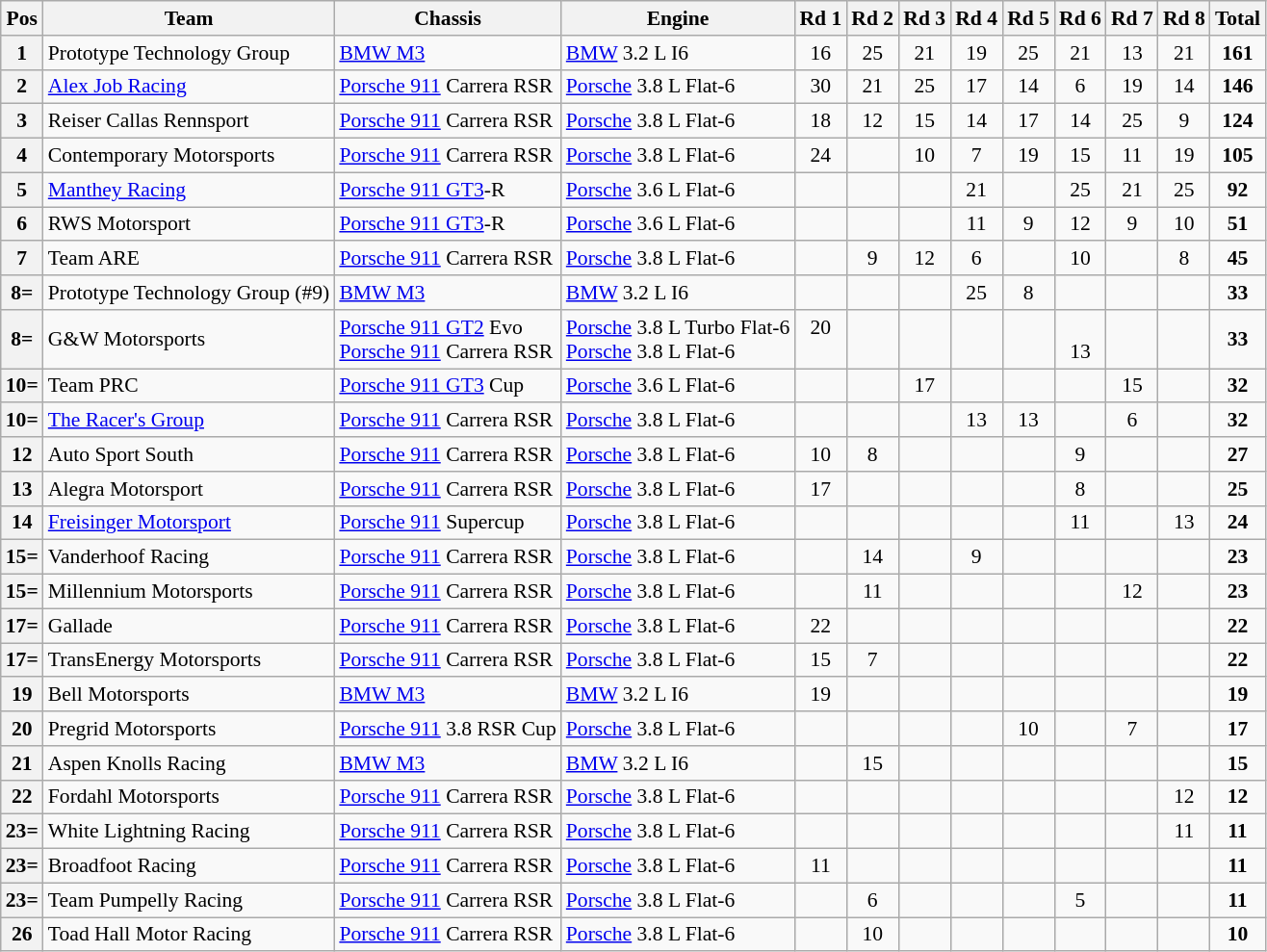<table class="wikitable" style="font-size: 90%;">
<tr>
<th>Pos</th>
<th>Team</th>
<th>Chassis</th>
<th>Engine</th>
<th>Rd 1</th>
<th>Rd 2</th>
<th>Rd 3</th>
<th>Rd 4</th>
<th>Rd 5</th>
<th>Rd 6</th>
<th>Rd 7</th>
<th>Rd 8</th>
<th>Total</th>
</tr>
<tr>
<th>1</th>
<td> Prototype Technology Group</td>
<td><a href='#'>BMW M3</a></td>
<td><a href='#'>BMW</a> 3.2 L I6</td>
<td align="center">16</td>
<td align="center">25</td>
<td align="center">21</td>
<td align="center">19</td>
<td align="center">25</td>
<td align="center">21</td>
<td align="center">13</td>
<td align="center">21</td>
<td align="center"><strong>161</strong></td>
</tr>
<tr>
<th>2</th>
<td> <a href='#'>Alex Job Racing</a></td>
<td><a href='#'>Porsche 911</a> Carrera RSR</td>
<td><a href='#'>Porsche</a> 3.8 L Flat-6</td>
<td align="center">30</td>
<td align="center">21</td>
<td align="center">25</td>
<td align="center">17</td>
<td align="center">14</td>
<td align="center">6</td>
<td align="center">19</td>
<td align="center">14</td>
<td align="center"><strong>146</strong></td>
</tr>
<tr>
<th>3</th>
<td> Reiser Callas Rennsport</td>
<td><a href='#'>Porsche 911</a> Carrera RSR</td>
<td><a href='#'>Porsche</a> 3.8 L Flat-6</td>
<td align="center">18</td>
<td align="center">12</td>
<td align="center">15</td>
<td align="center">14</td>
<td align="center">17</td>
<td align="center">14</td>
<td align="center">25</td>
<td align="center">9</td>
<td align="center"><strong>124</strong></td>
</tr>
<tr>
<th>4</th>
<td> Contemporary Motorsports</td>
<td><a href='#'>Porsche 911</a> Carrera RSR</td>
<td><a href='#'>Porsche</a> 3.8 L Flat-6</td>
<td align="center">24</td>
<td></td>
<td align="center">10</td>
<td align="center">7</td>
<td align="center">19</td>
<td align="center">15</td>
<td align="center">11</td>
<td align="center">19</td>
<td align="center"><strong>105</strong></td>
</tr>
<tr>
<th>5</th>
<td> <a href='#'>Manthey Racing</a></td>
<td><a href='#'>Porsche 911 GT3</a>-R</td>
<td><a href='#'>Porsche</a> 3.6 L Flat-6</td>
<td></td>
<td></td>
<td></td>
<td align="center">21</td>
<td></td>
<td align="center">25</td>
<td align="center">21</td>
<td align="center">25</td>
<td align="center"><strong>92</strong></td>
</tr>
<tr>
<th>6</th>
<td> RWS Motorsport</td>
<td><a href='#'>Porsche 911 GT3</a>-R</td>
<td><a href='#'>Porsche</a> 3.6 L Flat-6</td>
<td></td>
<td></td>
<td></td>
<td align="center">11</td>
<td align="center">9</td>
<td align="center">12</td>
<td align="center">9</td>
<td align="center">10</td>
<td align="center"><strong>51</strong></td>
</tr>
<tr>
<th>7</th>
<td> Team ARE</td>
<td><a href='#'>Porsche 911</a> Carrera RSR</td>
<td><a href='#'>Porsche</a> 3.8 L Flat-6</td>
<td></td>
<td align="center">9</td>
<td align="center">12</td>
<td align="center">6</td>
<td></td>
<td align="center">10</td>
<td></td>
<td align="center">8</td>
<td align="center"><strong>45</strong></td>
</tr>
<tr>
<th>8=</th>
<td> Prototype Technology Group (#9)</td>
<td><a href='#'>BMW M3</a></td>
<td><a href='#'>BMW</a> 3.2 L I6</td>
<td></td>
<td></td>
<td></td>
<td align="center">25</td>
<td align="center">8</td>
<td></td>
<td></td>
<td></td>
<td align="center"><strong>33</strong></td>
</tr>
<tr>
<th>8=</th>
<td> G&W Motorsports</td>
<td><a href='#'>Porsche 911 GT2</a> Evo<br><a href='#'>Porsche 911</a> Carrera RSR</td>
<td><a href='#'>Porsche</a> 3.8 L Turbo Flat-6<br><a href='#'>Porsche</a> 3.8 L Flat-6</td>
<td align="center">20<br><br></td>
<td></td>
<td></td>
<td></td>
<td></td>
<td align="center"><br>13</td>
<td></td>
<td></td>
<td align="center"><strong>33</strong></td>
</tr>
<tr>
<th>10=</th>
<td> Team PRC</td>
<td><a href='#'>Porsche 911 GT3</a> Cup</td>
<td><a href='#'>Porsche</a> 3.6 L Flat-6</td>
<td></td>
<td></td>
<td align="center">17</td>
<td></td>
<td></td>
<td></td>
<td align="center">15</td>
<td></td>
<td align="center"><strong>32</strong></td>
</tr>
<tr>
<th>10=</th>
<td> <a href='#'>The Racer's Group</a></td>
<td><a href='#'>Porsche 911</a> Carrera RSR</td>
<td><a href='#'>Porsche</a> 3.8 L Flat-6</td>
<td></td>
<td></td>
<td></td>
<td align="center">13</td>
<td align="center">13</td>
<td></td>
<td align="center">6</td>
<td></td>
<td align="center"><strong>32</strong></td>
</tr>
<tr>
<th>12</th>
<td> Auto Sport South</td>
<td><a href='#'>Porsche 911</a> Carrera RSR</td>
<td><a href='#'>Porsche</a> 3.8 L Flat-6</td>
<td align="center">10</td>
<td align="center">8</td>
<td></td>
<td></td>
<td></td>
<td align="center">9</td>
<td></td>
<td></td>
<td align="center"><strong>27</strong></td>
</tr>
<tr>
<th>13</th>
<td> Alegra Motorsport</td>
<td><a href='#'>Porsche 911</a> Carrera RSR</td>
<td><a href='#'>Porsche</a> 3.8 L Flat-6</td>
<td align="center">17</td>
<td></td>
<td></td>
<td></td>
<td></td>
<td align="center">8</td>
<td></td>
<td></td>
<td align="center"><strong>25</strong></td>
</tr>
<tr>
<th>14</th>
<td> <a href='#'>Freisinger Motorsport</a></td>
<td><a href='#'>Porsche 911</a> Supercup</td>
<td><a href='#'>Porsche</a> 3.8 L Flat-6</td>
<td></td>
<td></td>
<td></td>
<td></td>
<td></td>
<td align="center">11</td>
<td></td>
<td align="center">13</td>
<td align="center"><strong>24</strong></td>
</tr>
<tr>
<th>15=</th>
<td> Vanderhoof Racing</td>
<td><a href='#'>Porsche 911</a> Carrera RSR</td>
<td><a href='#'>Porsche</a> 3.8 L Flat-6</td>
<td></td>
<td align="center">14</td>
<td></td>
<td align="center">9</td>
<td></td>
<td></td>
<td></td>
<td></td>
<td align="center"><strong>23</strong></td>
</tr>
<tr>
<th>15=</th>
<td> Millennium Motorsports</td>
<td><a href='#'>Porsche 911</a> Carrera RSR</td>
<td><a href='#'>Porsche</a> 3.8 L Flat-6</td>
<td></td>
<td align="center">11</td>
<td></td>
<td></td>
<td></td>
<td></td>
<td align="center">12</td>
<td></td>
<td align="center"><strong>23</strong></td>
</tr>
<tr>
<th>17=</th>
<td> Gallade</td>
<td><a href='#'>Porsche 911</a> Carrera RSR</td>
<td><a href='#'>Porsche</a> 3.8 L Flat-6</td>
<td align="center">22</td>
<td></td>
<td></td>
<td></td>
<td></td>
<td></td>
<td></td>
<td></td>
<td align="center"><strong>22</strong></td>
</tr>
<tr>
<th>17=</th>
<td> TransEnergy Motorsports</td>
<td><a href='#'>Porsche 911</a> Carrera RSR</td>
<td><a href='#'>Porsche</a> 3.8 L Flat-6</td>
<td align="center">15</td>
<td align="center">7</td>
<td></td>
<td></td>
<td></td>
<td></td>
<td></td>
<td></td>
<td align="center"><strong>22</strong></td>
</tr>
<tr>
<th>19</th>
<td> Bell Motorsports</td>
<td><a href='#'>BMW M3</a></td>
<td><a href='#'>BMW</a> 3.2 L I6</td>
<td align="center">19</td>
<td></td>
<td></td>
<td></td>
<td></td>
<td></td>
<td></td>
<td></td>
<td align="center"><strong>19</strong></td>
</tr>
<tr>
<th>20</th>
<td> Pregrid Motorsports</td>
<td><a href='#'>Porsche 911</a> 3.8 RSR Cup</td>
<td><a href='#'>Porsche</a> 3.8 L Flat-6</td>
<td></td>
<td></td>
<td></td>
<td></td>
<td align="center">10</td>
<td></td>
<td align="center">7</td>
<td></td>
<td align="center"><strong>17</strong></td>
</tr>
<tr>
<th>21</th>
<td> Aspen Knolls Racing</td>
<td><a href='#'>BMW M3</a></td>
<td><a href='#'>BMW</a> 3.2 L I6</td>
<td></td>
<td align="center">15</td>
<td></td>
<td></td>
<td></td>
<td></td>
<td></td>
<td></td>
<td align="center"><strong>15</strong></td>
</tr>
<tr>
<th>22</th>
<td> Fordahl Motorsports</td>
<td><a href='#'>Porsche 911</a> Carrera RSR</td>
<td><a href='#'>Porsche</a> 3.8 L Flat-6</td>
<td></td>
<td></td>
<td></td>
<td></td>
<td></td>
<td></td>
<td></td>
<td align="center">12</td>
<td align="center"><strong>12</strong></td>
</tr>
<tr>
<th>23=</th>
<td> White Lightning Racing</td>
<td><a href='#'>Porsche 911</a> Carrera RSR</td>
<td><a href='#'>Porsche</a> 3.8 L Flat-6</td>
<td></td>
<td></td>
<td></td>
<td></td>
<td></td>
<td></td>
<td></td>
<td align="center">11</td>
<td align="center"><strong>11</strong></td>
</tr>
<tr>
<th>23=</th>
<td> Broadfoot Racing</td>
<td><a href='#'>Porsche 911</a> Carrera RSR</td>
<td><a href='#'>Porsche</a> 3.8 L Flat-6</td>
<td align="center">11</td>
<td></td>
<td></td>
<td></td>
<td></td>
<td></td>
<td></td>
<td></td>
<td align="center"><strong>11</strong></td>
</tr>
<tr>
<th>23=</th>
<td> Team Pumpelly Racing</td>
<td><a href='#'>Porsche 911</a> Carrera RSR</td>
<td><a href='#'>Porsche</a> 3.8 L Flat-6</td>
<td></td>
<td align="center">6</td>
<td></td>
<td></td>
<td></td>
<td align="center">5</td>
<td></td>
<td></td>
<td align="center"><strong>11</strong></td>
</tr>
<tr>
<th>26</th>
<td> Toad Hall Motor Racing</td>
<td><a href='#'>Porsche 911</a> Carrera RSR</td>
<td><a href='#'>Porsche</a> 3.8 L Flat-6</td>
<td></td>
<td align="center">10</td>
<td></td>
<td></td>
<td></td>
<td></td>
<td></td>
<td></td>
<td align="center"><strong>10</strong></td>
</tr>
</table>
